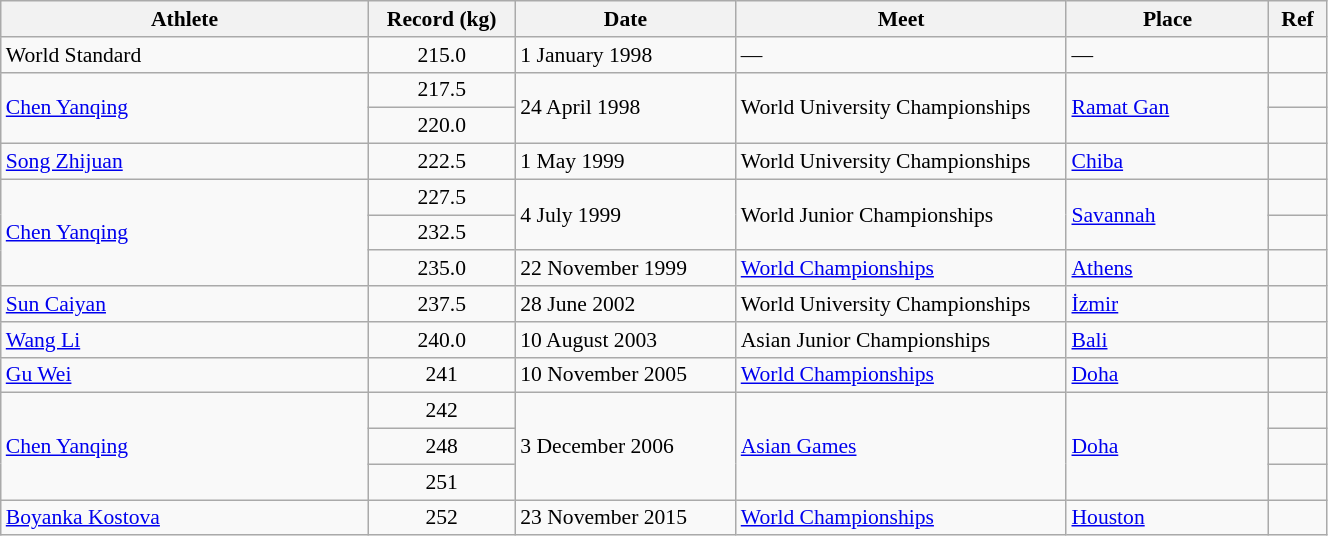<table class="wikitable" style="font-size:90%; width: 70%;">
<tr>
<th width=20%>Athlete</th>
<th width=8%>Record (kg)</th>
<th width=12%>Date</th>
<th width=18%>Meet</th>
<th width=11%>Place</th>
<th width=3%>Ref</th>
</tr>
<tr>
<td>World Standard</td>
<td align="center">215.0</td>
<td>1 January 1998</td>
<td>—</td>
<td>—</td>
<td></td>
</tr>
<tr>
<td rowspan=2> <a href='#'>Chen Yanqing</a></td>
<td align="center">217.5</td>
<td rowspan=2>24 April 1998</td>
<td rowspan=2>World University Championships</td>
<td rowspan=2><a href='#'>Ramat Gan</a></td>
<td></td>
</tr>
<tr>
<td align="center">220.0</td>
<td></td>
</tr>
<tr>
<td> <a href='#'>Song Zhijuan</a></td>
<td align="center">222.5</td>
<td>1 May 1999</td>
<td>World University Championships</td>
<td><a href='#'>Chiba</a></td>
<td></td>
</tr>
<tr>
<td rowspan=3> <a href='#'>Chen Yanqing</a></td>
<td align="center">227.5</td>
<td rowspan=2>4 July 1999</td>
<td rowspan=2>World Junior Championships</td>
<td rowspan=2><a href='#'>Savannah</a></td>
<td></td>
</tr>
<tr>
<td align="center">232.5</td>
<td></td>
</tr>
<tr>
<td align="center">235.0</td>
<td>22 November 1999</td>
<td><a href='#'>World Championships</a></td>
<td><a href='#'>Athens</a></td>
<td></td>
</tr>
<tr>
<td> <a href='#'>Sun Caiyan</a></td>
<td align="center">237.5</td>
<td>28 June 2002</td>
<td>World University Championships</td>
<td><a href='#'>İzmir</a></td>
<td></td>
</tr>
<tr>
<td> <a href='#'>Wang Li</a></td>
<td align="center">240.0</td>
<td>10 August 2003</td>
<td>Asian Junior Championships</td>
<td><a href='#'>Bali</a></td>
<td></td>
</tr>
<tr>
<td> <a href='#'>Gu Wei</a></td>
<td align="center">241</td>
<td>10 November 2005</td>
<td><a href='#'>World Championships</a></td>
<td><a href='#'>Doha</a></td>
<td></td>
</tr>
<tr>
<td rowspan=3> <a href='#'>Chen Yanqing</a></td>
<td align="center">242</td>
<td rowspan=3>3 December 2006</td>
<td rowspan=3><a href='#'>Asian Games</a></td>
<td rowspan=3><a href='#'>Doha</a></td>
<td></td>
</tr>
<tr>
<td align="center">248</td>
<td></td>
</tr>
<tr>
<td align="center">251</td>
<td></td>
</tr>
<tr>
<td> <a href='#'>Boyanka Kostova</a></td>
<td align="center">252</td>
<td>23 November 2015</td>
<td><a href='#'>World Championships</a></td>
<td><a href='#'>Houston</a></td>
<td></td>
</tr>
</table>
